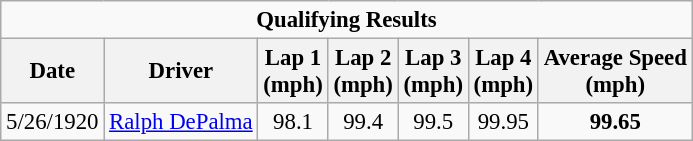<table class="wikitable" style="font-size: 95%;">
<tr align="center">
<td colspan=7><strong>Qualifying Results</strong></td>
</tr>
<tr align="center">
<th>Date</th>
<th>Driver</th>
<th>Lap 1<br>(mph)</th>
<th>Lap 2<br>(mph)</th>
<th>Lap 3<br>(mph)</th>
<th>Lap 4<br>(mph)</th>
<th>Average Speed<br>(mph)</th>
</tr>
<tr align="center">
<td>5/26/1920</td>
<td><a href='#'>Ralph DePalma</a></td>
<td>98.1</td>
<td>99.4</td>
<td>99.5</td>
<td>99.95</td>
<td><strong>99.65</strong></td>
</tr>
</table>
